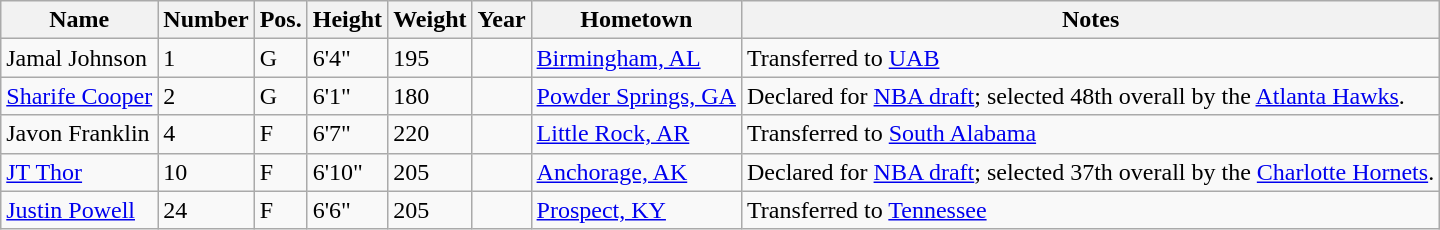<table class="wikitable sortable" border="1">
<tr>
<th>Name</th>
<th>Number</th>
<th>Pos.</th>
<th>Height</th>
<th>Weight</th>
<th>Year</th>
<th>Hometown</th>
<th class="unsortable">Notes</th>
</tr>
<tr>
<td>Jamal Johnson</td>
<td>1</td>
<td>G</td>
<td>6'4"</td>
<td>195</td>
<td></td>
<td><a href='#'>Birmingham, AL</a></td>
<td>Transferred to <a href='#'>UAB</a></td>
</tr>
<tr>
<td><a href='#'>Sharife Cooper</a></td>
<td>2</td>
<td>G</td>
<td>6'1"</td>
<td>180</td>
<td></td>
<td><a href='#'>Powder Springs, GA</a></td>
<td>Declared for <a href='#'>NBA draft</a>; selected 48th overall by the <a href='#'>Atlanta Hawks</a>.</td>
</tr>
<tr>
<td>Javon Franklin</td>
<td>4</td>
<td>F</td>
<td>6'7"</td>
<td>220</td>
<td></td>
<td><a href='#'>Little Rock, AR</a></td>
<td>Transferred to <a href='#'>South Alabama</a></td>
</tr>
<tr>
<td><a href='#'>JT Thor</a></td>
<td>10</td>
<td>F</td>
<td>6'10"</td>
<td>205</td>
<td></td>
<td><a href='#'>Anchorage, AK</a></td>
<td>Declared for <a href='#'>NBA draft</a>; selected 37th overall by the <a href='#'>Charlotte Hornets</a>.</td>
</tr>
<tr>
<td><a href='#'>Justin Powell</a></td>
<td>24</td>
<td>F</td>
<td>6'6"</td>
<td>205</td>
<td></td>
<td><a href='#'>Prospect, KY</a></td>
<td>Transferred to <a href='#'>Tennessee</a></td>
</tr>
</table>
